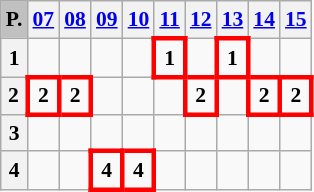<table class="wikitable" style="text-align: center; font-size:90%">
<tr>
<th style="background:#c0c0c0">P.</th>
<th><strong><a href='#'>07</a></strong></th>
<th><strong><a href='#'>08</a></strong></th>
<th><strong><a href='#'>09</a></strong></th>
<th><strong><a href='#'>10</a></strong></th>
<th><strong><a href='#'>11</a></strong></th>
<th><strong><a href='#'>12</a></strong></th>
<th><strong><a href='#'>13</a></strong></th>
<th><strong><a href='#'>14</a></strong></th>
<th><strong><a href='#'>15</a></strong></th>
</tr>
<tr>
<th>1</th>
<td></td>
<td></td>
<td></td>
<td></td>
<td style="border: 3px solid red" background-color:white"><span><strong>1</strong></span></td>
<td></td>
<td style="border: 3px solid red" background-color:white"><span><strong>1</strong></span></td>
<td></td>
<td></td>
</tr>
<tr>
<th>2</th>
<td style="border: 3px solid red" background-color:white"><span><strong>2</strong></span></td>
<td style="border: 3px solid red" background-color:white"><span><strong>2</strong></span></td>
<td></td>
<td></td>
<td></td>
<td style="border: 3px solid red" background-color:white"><span><strong>2</strong></span></td>
<td></td>
<td style="border: 3px solid red" background-color:white"><span><strong>2</strong></span></td>
<td style="border: 3px solid red" background-color:white"><span><strong>2</strong></span></td>
</tr>
<tr>
<th>3</th>
<td></td>
<td></td>
<td></td>
<td></td>
<td></td>
<td></td>
<td></td>
<td></td>
<td></td>
</tr>
<tr>
<th>4</th>
<td></td>
<td></td>
<td style="border: 3px solid red" background-color:white"><span><strong>4</strong></span></td>
<td style="border: 3px solid red" background-color:white"><span><strong>4</strong></span></td>
<td></td>
<td></td>
<td></td>
<td></td>
<td></td>
</tr>
</table>
